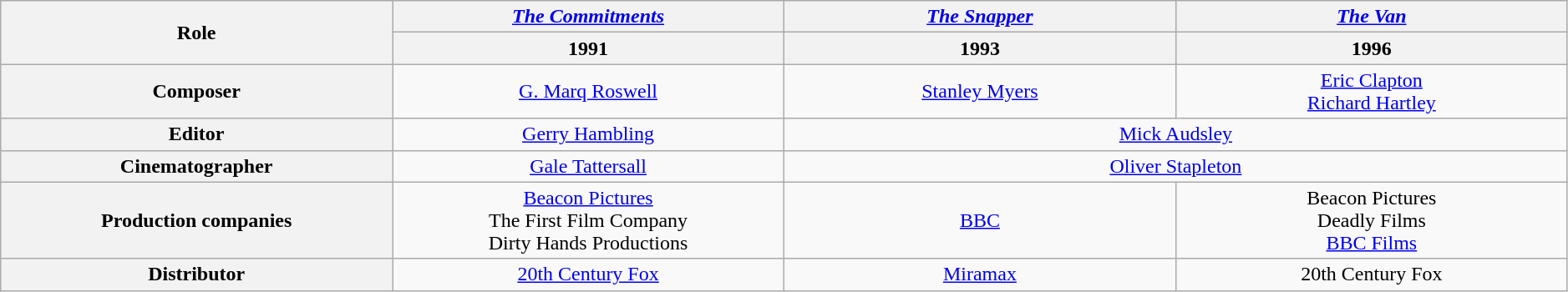<table class="wikitable"  style="text-align:center; width:99%;">
<tr>
<th rowspan="2" style="width:25%;">Role</th>
<th style="width:25%;"><a href='#'><em>The Commitments</em></a></th>
<th style="width:25%;"><a href='#'><em>The Snapper</em></a></th>
<th style="width:25%;"><a href='#'><em>The Van</em></a></th>
</tr>
<tr>
<th>1991</th>
<th>1993</th>
<th>1996</th>
</tr>
<tr>
<th>Composer</th>
<td><a href='#'>G. Marq Roswell</a></td>
<td><a href='#'>Stanley Myers</a></td>
<td><a href='#'>Eric Clapton</a><br><a href='#'>Richard Hartley</a></td>
</tr>
<tr>
<th>Editor</th>
<td><a href='#'>Gerry Hambling</a></td>
<td colspan="2"><a href='#'>Mick Audsley</a></td>
</tr>
<tr>
<th>Cinematographer</th>
<td><a href='#'>Gale Tattersall</a></td>
<td colspan="2"><a href='#'>Oliver Stapleton</a></td>
</tr>
<tr>
<th>Production companies</th>
<td><a href='#'>Beacon Pictures</a><br>The First Film Company<br>Dirty Hands Productions</td>
<td><a href='#'>BBC</a></td>
<td>Beacon Pictures<br>Deadly Films<br><a href='#'>BBC Films</a></td>
</tr>
<tr>
<th>Distributor</th>
<td><a href='#'>20th Century Fox</a></td>
<td><a href='#'>Miramax</a></td>
<td>20th Century Fox</td>
</tr>
</table>
